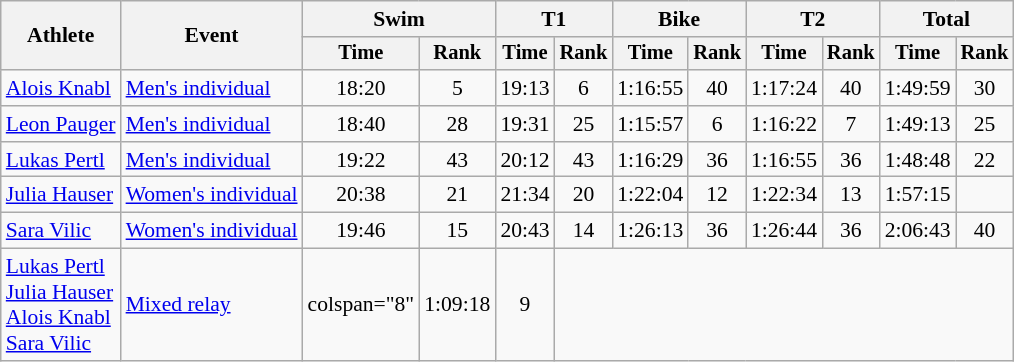<table class="wikitable" style="text-align:center; font-size:90%">
<tr>
<th rowspan="2">Athlete</th>
<th rowspan="2">Event</th>
<th colspan="2">Swim</th>
<th colspan="2">T1</th>
<th colspan="2">Bike</th>
<th colspan="2">T2</th>
<th colspan="2">Total</th>
</tr>
<tr style="font-size:95%">
<th>Time</th>
<th>Rank</th>
<th>Time</th>
<th>Rank</th>
<th>Time</th>
<th>Rank</th>
<th>Time</th>
<th>Rank</th>
<th>Time</th>
<th>Rank</th>
</tr>
<tr>
<td align="left"><a href='#'>Alois Knabl</a></td>
<td align="left"><a href='#'>Men's individual</a></td>
<td>18:20</td>
<td>5</td>
<td>19:13</td>
<td>6</td>
<td>1:16:55</td>
<td>40</td>
<td>1:17:24</td>
<td>40</td>
<td>1:49:59</td>
<td>30</td>
</tr>
<tr>
<td align="left"><a href='#'>Leon Pauger</a></td>
<td align="left"><a href='#'>Men's individual</a></td>
<td>18:40</td>
<td>28</td>
<td>19:31</td>
<td>25</td>
<td>1:15:57</td>
<td>6</td>
<td>1:16:22</td>
<td>7</td>
<td>1:49:13</td>
<td>25</td>
</tr>
<tr>
<td align="left"><a href='#'>Lukas Pertl</a></td>
<td align="left"><a href='#'>Men's individual</a></td>
<td>19:22</td>
<td>43</td>
<td>20:12</td>
<td>43</td>
<td>1:16:29</td>
<td>36</td>
<td>1:16:55</td>
<td>36</td>
<td>1:48:48</td>
<td>22</td>
</tr>
<tr>
<td align="left"><a href='#'>Julia Hauser</a></td>
<td align="left"><a href='#'>Women's individual</a></td>
<td>20:38</td>
<td>21</td>
<td>21:34</td>
<td>20</td>
<td>1:22:04</td>
<td>12</td>
<td>1:22:34</td>
<td>13</td>
<td>1:57:15</td>
<td></td>
</tr>
<tr>
<td align="left"><a href='#'>Sara Vilic</a></td>
<td align="left"><a href='#'>Women's individual</a></td>
<td>19:46</td>
<td>15</td>
<td>20:43</td>
<td>14</td>
<td>1:26:13</td>
<td>36</td>
<td>1:26:44</td>
<td>36</td>
<td>2:06:43</td>
<td>40</td>
</tr>
<tr>
<td align="left"><a href='#'>Lukas Pertl</a><br><a href='#'>Julia Hauser</a><br><a href='#'>Alois Knabl</a><br><a href='#'>Sara Vilic</a></td>
<td align="left"><a href='#'>Mixed relay</a></td>
<td>colspan="8" </td>
<td>1:09:18</td>
<td>9</td>
</tr>
</table>
